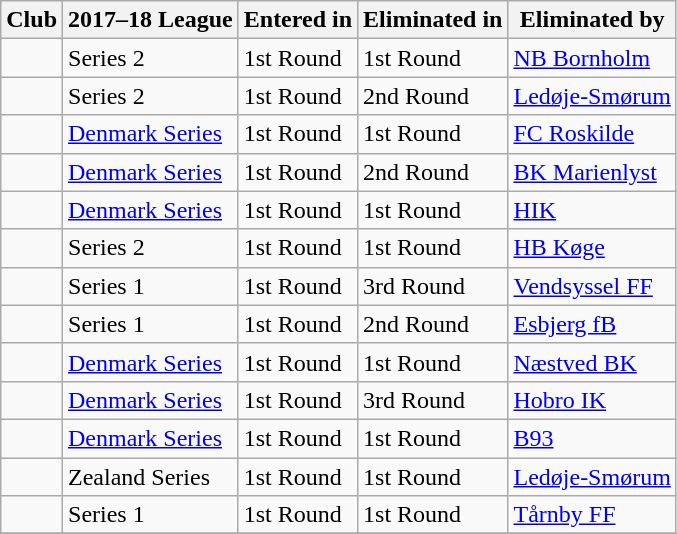<table class="wikitable sortable">
<tr>
<th>Club</th>
<th>2017–18 League</th>
<th>Entered in</th>
<th>Eliminated in</th>
<th>Eliminated by</th>
</tr>
<tr>
<td></td>
<td>Series 2</td>
<td>1st Round</td>
<td>1st Round</td>
<td><a href='#'>NB Bornholm</a></td>
</tr>
<tr>
<td></td>
<td>Series 2</td>
<td>1st Round</td>
<td>2nd Round</td>
<td><a href='#'>Ledøje-Smørum</a></td>
</tr>
<tr>
<td></td>
<td><a href='#'>Denmark Series</a></td>
<td>1st Round</td>
<td>1st Round</td>
<td><a href='#'>FC Roskilde</a></td>
</tr>
<tr>
<td></td>
<td><a href='#'>Denmark Series</a></td>
<td>1st Round</td>
<td>2nd Round</td>
<td><a href='#'>BK Marienlyst</a></td>
</tr>
<tr>
<td></td>
<td><a href='#'>Denmark Series</a></td>
<td>1st Round</td>
<td>1st Round</td>
<td><a href='#'>HIK</a></td>
</tr>
<tr>
<td></td>
<td>Series 2</td>
<td>1st Round</td>
<td>1st Round</td>
<td><a href='#'>HB Køge</a></td>
</tr>
<tr>
<td></td>
<td>Series 1</td>
<td>1st Round</td>
<td>3rd Round</td>
<td><a href='#'>Vendsyssel FF</a></td>
</tr>
<tr>
<td></td>
<td>Series 1</td>
<td>1st Round</td>
<td>2nd Round</td>
<td><a href='#'>Esbjerg fB</a></td>
</tr>
<tr>
<td></td>
<td><a href='#'>Denmark Series</a></td>
<td>1st Round</td>
<td>1st Round</td>
<td><a href='#'>Næstved BK</a></td>
</tr>
<tr>
<td></td>
<td><a href='#'>Denmark Series</a></td>
<td>1st Round</td>
<td>3rd Round</td>
<td><a href='#'>Hobro IK</a></td>
</tr>
<tr>
<td></td>
<td><a href='#'>Denmark Series</a></td>
<td>1st Round</td>
<td>1st Round</td>
<td><a href='#'>B93</a></td>
</tr>
<tr>
<td></td>
<td>Zealand Series</td>
<td>1st Round</td>
<td>1st Round</td>
<td><a href='#'>Ledøje-Smørum</a></td>
</tr>
<tr>
<td></td>
<td>Series 1</td>
<td>1st Round</td>
<td>1st Round</td>
<td><a href='#'>Tårnby FF</a></td>
</tr>
<tr>
</tr>
</table>
